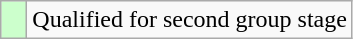<table class="wikitable">
<tr>
<td width=10px bgcolor="#ccffcc"></td>
<td>Qualified for second group stage</td>
</tr>
</table>
